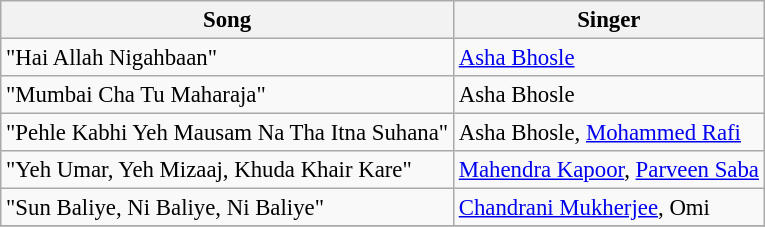<table class="wikitable" style="font-size:95%;">
<tr>
<th>Song</th>
<th>Singer</th>
</tr>
<tr>
<td>"Hai Allah Nigahbaan"</td>
<td><a href='#'>Asha Bhosle</a></td>
</tr>
<tr>
<td>"Mumbai Cha Tu Maharaja"</td>
<td>Asha Bhosle</td>
</tr>
<tr>
<td>"Pehle Kabhi Yeh Mausam Na Tha Itna Suhana"</td>
<td>Asha Bhosle, <a href='#'>Mohammed Rafi</a></td>
</tr>
<tr>
<td>"Yeh Umar, Yeh Mizaaj, Khuda Khair Kare"</td>
<td><a href='#'>Mahendra Kapoor</a>, <a href='#'>Parveen Saba</a></td>
</tr>
<tr>
<td>"Sun Baliye, Ni Baliye, Ni Baliye"</td>
<td><a href='#'>Chandrani Mukherjee</a>, Omi</td>
</tr>
<tr>
</tr>
</table>
